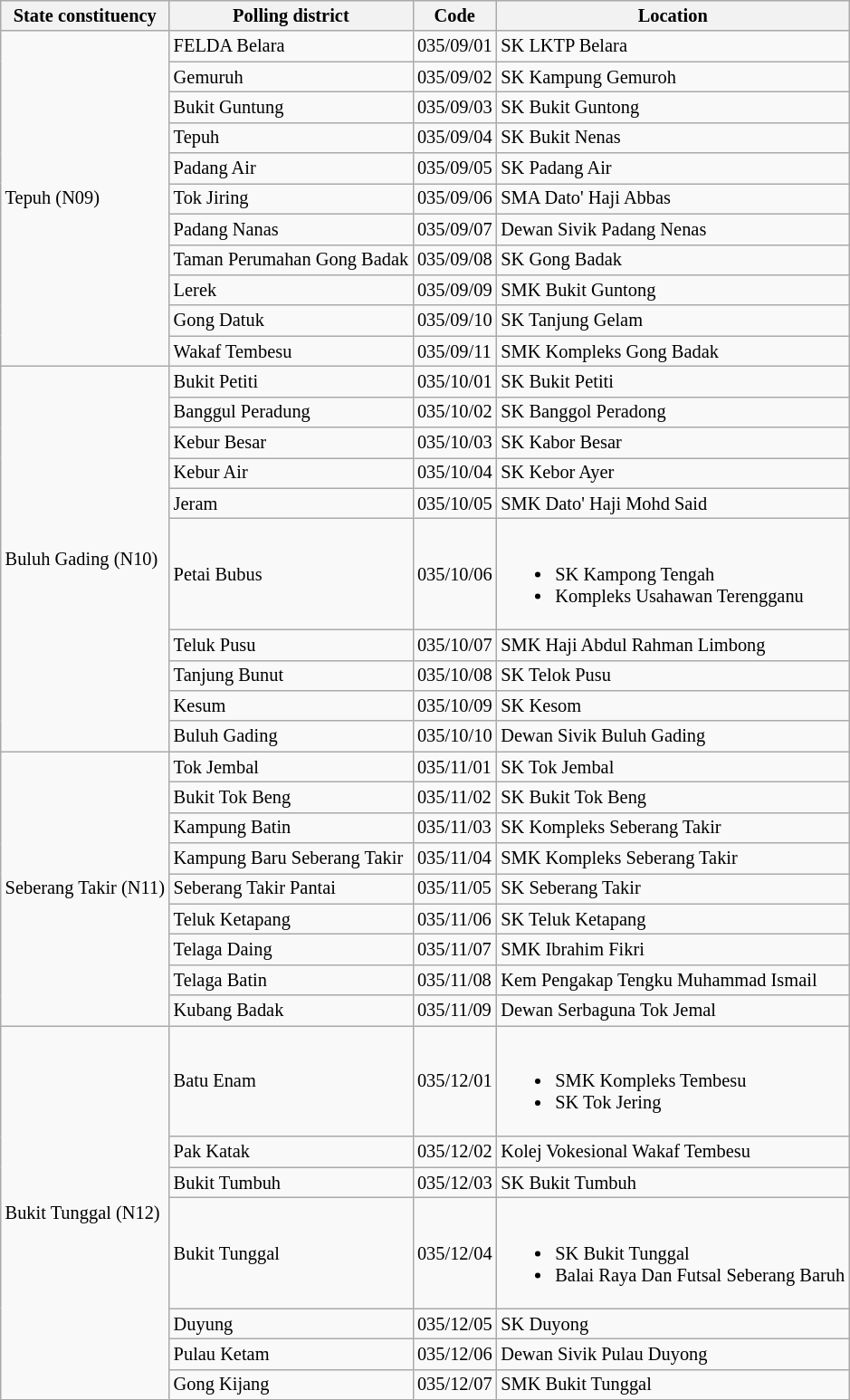<table class="wikitable sortable mw-collapsible" style="white-space:nowrap;font-size:85%">
<tr>
<th>State constituency</th>
<th>Polling district</th>
<th>Code</th>
<th>Location</th>
</tr>
<tr>
<td rowspan="11">Tepuh (N09)</td>
<td>FELDA Belara</td>
<td>035/09/01</td>
<td>SK LKTP Belara</td>
</tr>
<tr>
<td>Gemuruh</td>
<td>035/09/02</td>
<td>SK Kampung Gemuroh</td>
</tr>
<tr>
<td>Bukit Guntung</td>
<td>035/09/03</td>
<td>SK Bukit Guntong</td>
</tr>
<tr>
<td>Tepuh</td>
<td>035/09/04</td>
<td>SK Bukit Nenas</td>
</tr>
<tr>
<td>Padang Air</td>
<td>035/09/05</td>
<td>SK Padang Air</td>
</tr>
<tr>
<td>Tok Jiring</td>
<td>035/09/06</td>
<td>SMA Dato' Haji Abbas</td>
</tr>
<tr>
<td>Padang Nanas</td>
<td>035/09/07</td>
<td>Dewan Sivik Padang Nenas</td>
</tr>
<tr>
<td>Taman Perumahan Gong Badak</td>
<td>035/09/08</td>
<td>SK Gong Badak</td>
</tr>
<tr>
<td>Lerek</td>
<td>035/09/09</td>
<td>SMK Bukit Guntong</td>
</tr>
<tr>
<td>Gong Datuk</td>
<td>035/09/10</td>
<td>SK Tanjung Gelam</td>
</tr>
<tr>
<td>Wakaf Tembesu</td>
<td>035/09/11</td>
<td>SMK Kompleks Gong Badak</td>
</tr>
<tr>
<td rowspan="10">Buluh Gading (N10)</td>
<td>Bukit Petiti</td>
<td>035/10/01</td>
<td>SK Bukit Petiti</td>
</tr>
<tr>
<td>Banggul Peradung</td>
<td>035/10/02</td>
<td>SK Banggol Peradong</td>
</tr>
<tr>
<td>Kebur Besar</td>
<td>035/10/03</td>
<td>SK Kabor Besar</td>
</tr>
<tr>
<td>Kebur Air</td>
<td>035/10/04</td>
<td>SK Kebor Ayer</td>
</tr>
<tr>
<td>Jeram</td>
<td>035/10/05</td>
<td>SMK Dato' Haji Mohd Said</td>
</tr>
<tr>
<td>Petai Bubus</td>
<td>035/10/06</td>
<td><br><ul><li>SK Kampong Tengah</li><li>Kompleks Usahawan Terengganu</li></ul></td>
</tr>
<tr>
<td>Teluk Pusu</td>
<td>035/10/07</td>
<td>SMK Haji Abdul Rahman Limbong</td>
</tr>
<tr>
<td>Tanjung Bunut</td>
<td>035/10/08</td>
<td>SK Telok Pusu</td>
</tr>
<tr>
<td>Kesum</td>
<td>035/10/09</td>
<td>SK Kesom</td>
</tr>
<tr>
<td>Buluh Gading</td>
<td>035/10/10</td>
<td>Dewan Sivik Buluh Gading</td>
</tr>
<tr>
<td rowspan="9">Seberang Takir (N11)</td>
<td>Tok Jembal</td>
<td>035/11/01</td>
<td>SK Tok Jembal</td>
</tr>
<tr>
<td>Bukit Tok Beng</td>
<td>035/11/02</td>
<td>SK Bukit Tok Beng</td>
</tr>
<tr>
<td>Kampung Batin</td>
<td>035/11/03</td>
<td>SK Kompleks Seberang Takir</td>
</tr>
<tr>
<td>Kampung Baru Seberang Takir</td>
<td>035/11/04</td>
<td>SMK Kompleks Seberang Takir</td>
</tr>
<tr>
<td>Seberang Takir Pantai</td>
<td>035/11/05</td>
<td>SK Seberang Takir</td>
</tr>
<tr>
<td>Teluk Ketapang</td>
<td>035/11/06</td>
<td>SK Teluk Ketapang</td>
</tr>
<tr>
<td>Telaga Daing</td>
<td>035/11/07</td>
<td>SMK Ibrahim Fikri</td>
</tr>
<tr>
<td>Telaga Batin</td>
<td>035/11/08</td>
<td>Kem Pengakap Tengku Muhammad Ismail</td>
</tr>
<tr>
<td>Kubang Badak</td>
<td>035/11/09</td>
<td>Dewan Serbaguna Tok Jemal</td>
</tr>
<tr>
<td rowspan="7">Bukit Tunggal (N12)</td>
<td>Batu Enam</td>
<td>035/12/01</td>
<td><br><ul><li>SMK Kompleks Tembesu</li><li>SK Tok Jering</li></ul></td>
</tr>
<tr>
<td>Pak Katak</td>
<td>035/12/02</td>
<td>Kolej Vokesional Wakaf Tembesu</td>
</tr>
<tr>
<td>Bukit Tumbuh</td>
<td>035/12/03</td>
<td>SK Bukit Tumbuh</td>
</tr>
<tr>
<td>Bukit Tunggal</td>
<td>035/12/04</td>
<td><br><ul><li>SK Bukit Tunggal</li><li>Balai Raya Dan Futsal Seberang Baruh</li></ul></td>
</tr>
<tr>
<td>Duyung</td>
<td>035/12/05</td>
<td>SK Duyong</td>
</tr>
<tr>
<td>Pulau Ketam</td>
<td>035/12/06</td>
<td>Dewan Sivik Pulau Duyong</td>
</tr>
<tr>
<td>Gong Kijang</td>
<td>035/12/07</td>
<td>SMK Bukit Tunggal</td>
</tr>
</table>
